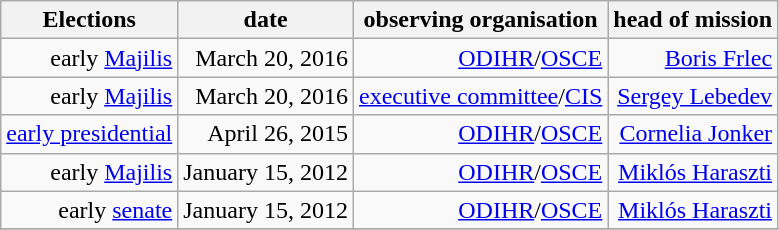<table class=wikitable style=text-align:right>
<tr>
<th>Elections</th>
<th>date</th>
<th>observing organisation</th>
<th>head of mission</th>
</tr>
<tr>
<td>early <a href='#'>Majilis</a></td>
<td>March 20, 2016</td>
<td><a href='#'>ODIHR</a>/<a href='#'>OSCE</a></td>
<td><a href='#'>Boris Frlec</a></td>
</tr>
<tr>
<td>early <a href='#'>Majilis</a></td>
<td>March 20, 2016</td>
<td><a href='#'>executive committee</a>/<a href='#'>CIS</a></td>
<td><a href='#'>Sergey Lebedev</a></td>
</tr>
<tr>
<td><a href='#'>early presidential</a></td>
<td>April 26, 2015</td>
<td><a href='#'>ODIHR</a>/<a href='#'>OSCE</a></td>
<td><a href='#'>Cornelia Jonker</a></td>
</tr>
<tr>
<td>early <a href='#'>Majilis</a></td>
<td>January 15, 2012</td>
<td><a href='#'>ODIHR</a>/<a href='#'>OSCE</a></td>
<td><a href='#'>Miklós Haraszti</a></td>
</tr>
<tr>
<td>early <a href='#'>senate</a></td>
<td>January 15, 2012</td>
<td><a href='#'>ODIHR</a>/<a href='#'>OSCE</a></td>
<td><a href='#'>Miklós Haraszti</a></td>
</tr>
<tr>
</tr>
</table>
